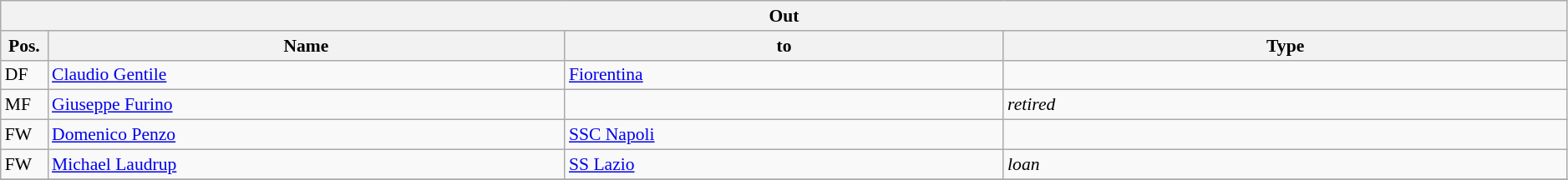<table class="wikitable" style="font-size:90%;width:99%;">
<tr>
<th colspan="4">Out</th>
</tr>
<tr>
<th width=3%>Pos.</th>
<th width=33%>Name</th>
<th width=28%>to</th>
<th width=36%>Type</th>
</tr>
<tr>
<td>DF</td>
<td><a href='#'>Claudio Gentile</a></td>
<td><a href='#'>Fiorentina</a></td>
<td></td>
</tr>
<tr>
<td>MF</td>
<td><a href='#'>Giuseppe Furino</a></td>
<td></td>
<td><em>retired</em></td>
</tr>
<tr>
<td>FW</td>
<td><a href='#'>Domenico Penzo</a></td>
<td><a href='#'>SSC Napoli</a></td>
<td></td>
</tr>
<tr>
<td>FW</td>
<td><a href='#'>Michael Laudrup</a></td>
<td><a href='#'>SS Lazio</a></td>
<td><em>loan</em></td>
</tr>
<tr>
</tr>
</table>
